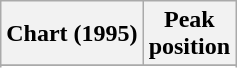<table class="wikitable sortable plainrowheaders" style="text-align:center">
<tr>
<th>Chart (1995)</th>
<th>Peak<br>position</th>
</tr>
<tr>
</tr>
<tr>
</tr>
<tr>
</tr>
<tr>
</tr>
</table>
